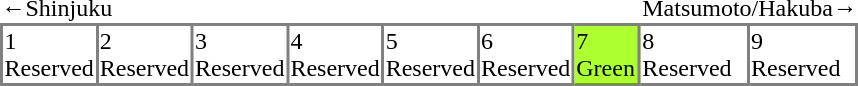<table table border=0 cellspacing=0 cellpadding=1>
<tr>
<td colspan=6 align=lift>←Shinjuku</td>
<td> </td>
<td colspan="6" style="text-align:right;">Matsumoto/Hakuba→</td>
</tr>
<tr>
<td style="width:40px; border-top:solid 2px gray; border-left:solid 2px gray; border-bottom:solid 2px gray; border-right:solid 2px gray;">1<br>Reserved</td>
<td style="width:40px; border-top:solid 2px gray; border-bottom:solid 2px gray; border-right:solid 2px gray;">2<br>Reserved</td>
<td style="width:40px; border-top:solid 2px gray; border-bottom:solid 2px gray; border-right:solid 2px gray;">3<br>Reserved</td>
<td style="width:40px; border-top:solid 2px gray; border-bottom:solid 2px gray; border-right:solid 2px gray;">4<br>Reserved</td>
<td style="width:40px; border-top:solid 2px gray; border-bottom:solid 2px gray; border-right:solid 2px gray;">5<br>Reserved</td>
<td style="width:40px; border-top:solid 2px gray; border-bottom:solid 2px gray; border-right:solid 2px gray;">6<br>Reserved</td>
<td style="border-top:solid 2px gray; border-bottom:solid 2px gray; border-right:solid 2px gray; width:40px; background:greenyellow;">7<br>Green</td>
<td style="width:40px; border-top:solid 2px gray; border-bottom:solid 2px gray; border-right:solid 2px gray;">8<br>Reserved</td>
<td style="width:40px; border-top:solid 2px gray; border-bottom:solid 2px gray; border-right:solid 2px gray;">9<br>Reserved</td>
</tr>
</table>
